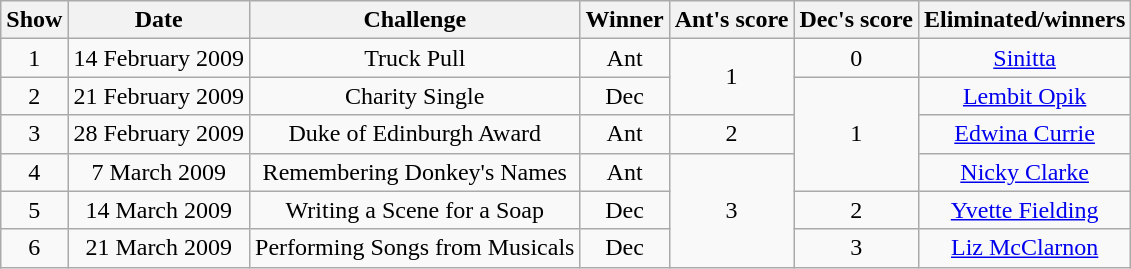<table class="wikitable" style="text-align:center">
<tr>
<th>Show</th>
<th>Date</th>
<th>Challenge</th>
<th>Winner</th>
<th>Ant's score</th>
<th>Dec's score</th>
<th>Eliminated/winners</th>
</tr>
<tr>
<td>1</td>
<td>14 February 2009</td>
<td>Truck Pull</td>
<td>Ant</td>
<td rowspan="2">1</td>
<td>0</td>
<td><a href='#'>Sinitta</a></td>
</tr>
<tr>
<td>2</td>
<td>21 February 2009</td>
<td>Charity Single</td>
<td>Dec</td>
<td rowspan="3">1</td>
<td><a href='#'>Lembit Opik</a></td>
</tr>
<tr>
<td>3</td>
<td>28 February 2009</td>
<td>Duke of Edinburgh Award</td>
<td>Ant</td>
<td>2</td>
<td><a href='#'>Edwina Currie</a></td>
</tr>
<tr>
<td>4</td>
<td>7 March 2009</td>
<td>Remembering Donkey's Names</td>
<td>Ant</td>
<td rowspan="3">3</td>
<td><a href='#'>Nicky Clarke</a></td>
</tr>
<tr>
<td>5</td>
<td>14 March 2009</td>
<td>Writing a Scene for a Soap</td>
<td>Dec</td>
<td>2</td>
<td><a href='#'>Yvette Fielding</a></td>
</tr>
<tr>
<td>6</td>
<td>21 March 2009</td>
<td>Performing Songs from Musicals</td>
<td>Dec</td>
<td>3</td>
<td><a href='#'>Liz McClarnon</a></td>
</tr>
</table>
